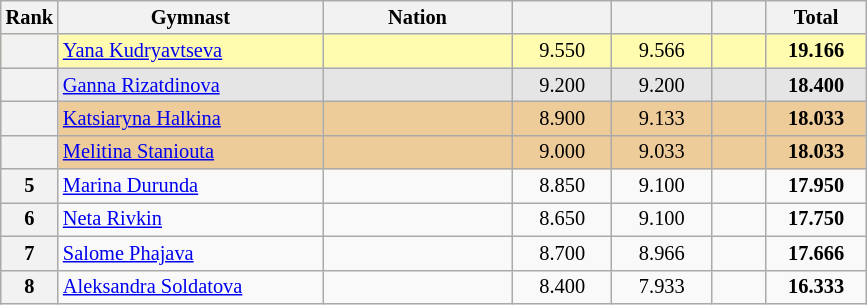<table class="wikitable sortable" style="text-align:center; font-size:85%">
<tr>
<th scope="col" style="width:20px;">Rank</th>
<th ! scope="col" style="width:170px;">Gymnast</th>
<th ! scope="col" style="width:120px;">Nation</th>
<th ! scope="col" style="width:60px;"></th>
<th ! scope="col" style="width:60px;"></th>
<th ! scope="col" style="width:30px;"></th>
<th ! scope="col" style="width:60px;">Total</th>
</tr>
<tr bgcolor=fffcaf>
<th scope=row></th>
<td align=left><a href='#'>Yana Kudryavtseva</a></td>
<td style="text-align:left;"></td>
<td>9.550</td>
<td>9.566</td>
<td></td>
<td><strong>19.166</strong></td>
</tr>
<tr bgcolor=e5e5e5>
<th scope=row></th>
<td align=left><a href='#'>Ganna Rizatdinova</a></td>
<td style="text-align:left;"></td>
<td>9.200</td>
<td>9.200</td>
<td></td>
<td><strong>18.400</strong></td>
</tr>
<tr bgcolor=eecc99>
<th scope=row></th>
<td align=left><a href='#'>Katsiaryna Halkina</a></td>
<td style="text-align:left;"></td>
<td>8.900</td>
<td>9.133</td>
<td></td>
<td><strong>18.033</strong></td>
</tr>
<tr bgcolor=eecc99>
<th scope=row></th>
<td align=left><a href='#'>Melitina Staniouta</a></td>
<td style="text-align:left;"></td>
<td>9.000</td>
<td>9.033</td>
<td></td>
<td><strong>18.033</strong></td>
</tr>
<tr>
<th scope=row>5</th>
<td align=left><a href='#'>Marina Durunda</a></td>
<td style="text-align:left;"></td>
<td>8.850</td>
<td>9.100</td>
<td></td>
<td><strong>17.950</strong></td>
</tr>
<tr>
<th scope=row>6</th>
<td align=left><a href='#'>Neta Rivkin</a></td>
<td style="text-align:left;"></td>
<td>8.650</td>
<td>9.100</td>
<td></td>
<td><strong>17.750</strong></td>
</tr>
<tr>
<th scope=row>7</th>
<td align=left><a href='#'>Salome Phajava</a></td>
<td style="text-align:left;"></td>
<td>8.700</td>
<td>8.966</td>
<td></td>
<td><strong>17.666</strong></td>
</tr>
<tr>
<th scope=row>8</th>
<td align=left><a href='#'>Aleksandra Soldatova</a></td>
<td style="text-align:left;"></td>
<td>8.400</td>
<td>7.933</td>
<td></td>
<td><strong>16.333</strong></td>
</tr>
</table>
